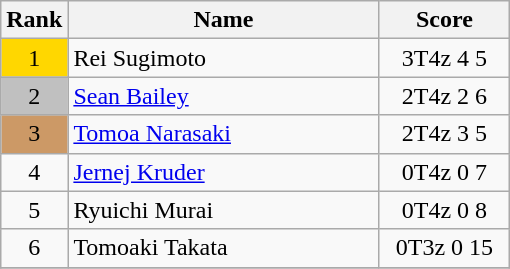<table class="wikitable">
<tr>
<th>Rank</th>
<th width = "200">Name</th>
<th width = "80">Score</th>
</tr>
<tr>
<td align="center" style="background: gold">1</td>
<td> Rei Sugimoto</td>
<td align="center">3T4z 4 5</td>
</tr>
<tr>
<td align="center" style="background: silver">2</td>
<td> <a href='#'>Sean Bailey</a></td>
<td align="center">2T4z 2 6</td>
</tr>
<tr>
<td align="center" style="background: #cc9966">3</td>
<td> <a href='#'>Tomoa Narasaki</a></td>
<td align="center">2T4z 3 5</td>
</tr>
<tr>
<td align="center">4</td>
<td> <a href='#'>Jernej Kruder</a></td>
<td align="center">0T4z 0 7</td>
</tr>
<tr>
<td align="center">5</td>
<td> Ryuichi Murai</td>
<td align="center">0T4z 0 8</td>
</tr>
<tr>
<td align="center">6</td>
<td> Tomoaki Takata</td>
<td align="center">0T3z 0 15</td>
</tr>
<tr>
</tr>
</table>
